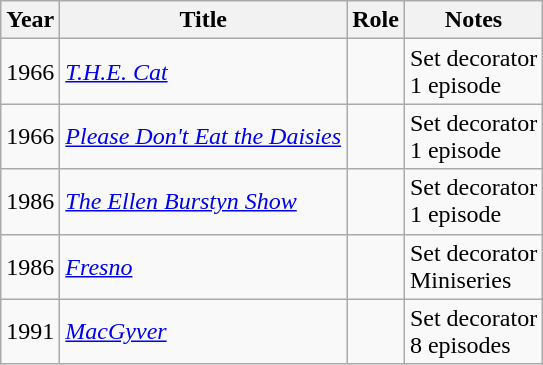<table class="wikitable sortable">
<tr>
<th>Year</th>
<th>Title</th>
<th>Role</th>
<th class="unsortable">Notes</th>
</tr>
<tr>
<td>1966</td>
<td><em><a href='#'>T.H.E. Cat</a></em></td>
<td></td>
<td>Set decorator<br>1 episode</td>
</tr>
<tr>
<td>1966</td>
<td><em><a href='#'>Please Don't Eat the Daisies</a></em></td>
<td></td>
<td>Set decorator<br>1 episode</td>
</tr>
<tr>
<td>1986</td>
<td><em><a href='#'>The Ellen Burstyn Show</a></em></td>
<td></td>
<td>Set decorator<br>1 episode</td>
</tr>
<tr>
<td>1986</td>
<td><em><a href='#'>Fresno</a></em></td>
<td></td>
<td>Set decorator<br>Miniseries</td>
</tr>
<tr>
<td>1991</td>
<td><em><a href='#'>MacGyver</a></em></td>
<td></td>
<td>Set decorator<br>8 episodes</td>
</tr>
</table>
